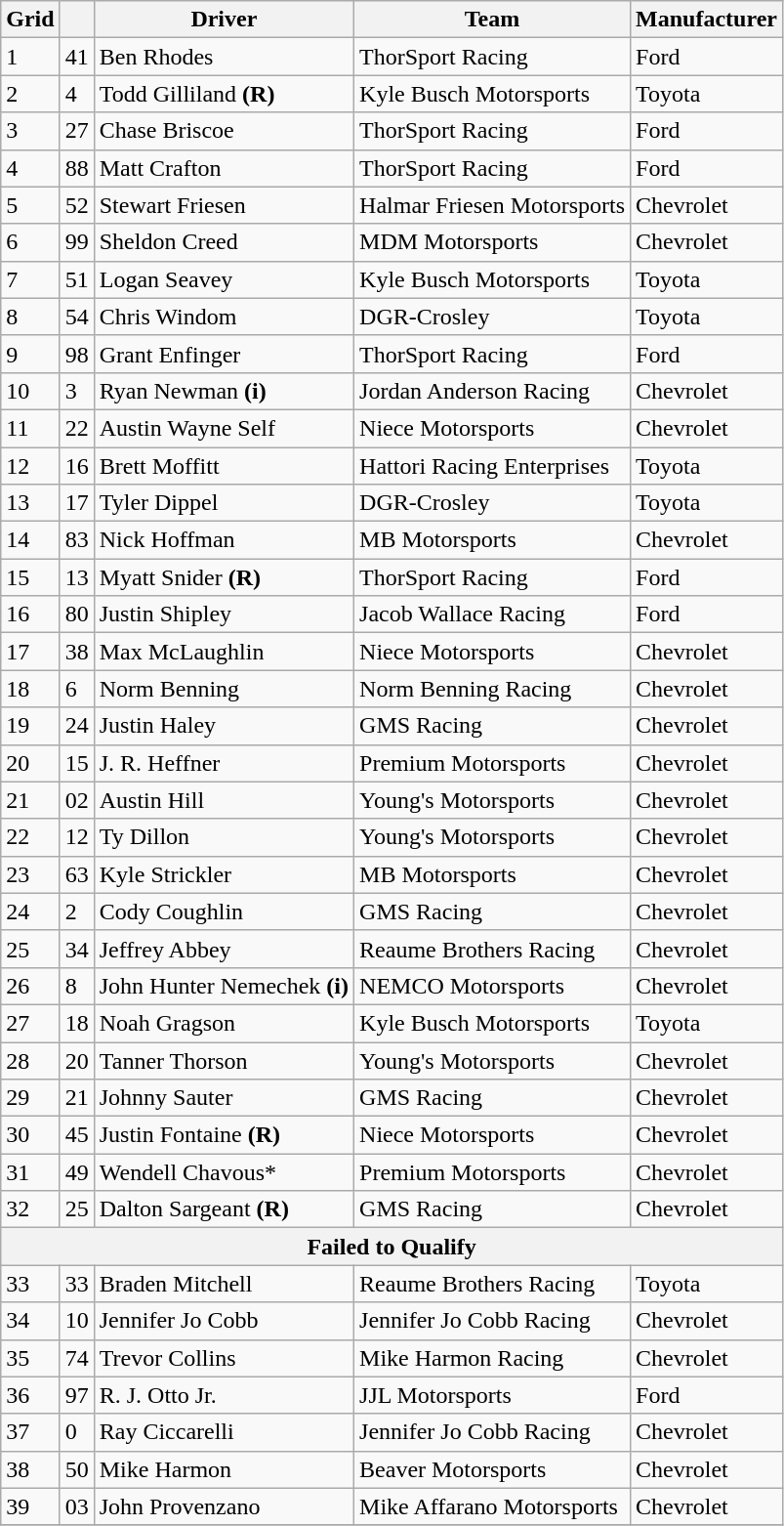<table class="wikitable">
<tr>
<th>Grid</th>
<th></th>
<th>Driver</th>
<th>Team</th>
<th>Manufacturer</th>
</tr>
<tr>
<td>1</td>
<td>41</td>
<td>Ben Rhodes</td>
<td>ThorSport Racing</td>
<td>Ford</td>
</tr>
<tr>
<td>2</td>
<td>4</td>
<td>Todd Gilliland <strong>(R)</strong></td>
<td>Kyle Busch Motorsports</td>
<td>Toyota</td>
</tr>
<tr>
<td>3</td>
<td>27</td>
<td>Chase Briscoe</td>
<td>ThorSport Racing</td>
<td>Ford</td>
</tr>
<tr>
<td>4</td>
<td>88</td>
<td>Matt Crafton</td>
<td>ThorSport Racing</td>
<td>Ford</td>
</tr>
<tr>
<td>5</td>
<td>52</td>
<td>Stewart Friesen</td>
<td>Halmar Friesen Motorsports</td>
<td>Chevrolet</td>
</tr>
<tr>
<td>6</td>
<td>99</td>
<td>Sheldon Creed</td>
<td>MDM Motorsports</td>
<td>Chevrolet</td>
</tr>
<tr>
<td>7</td>
<td>51</td>
<td>Logan Seavey</td>
<td>Kyle Busch Motorsports</td>
<td>Toyota</td>
</tr>
<tr>
<td>8</td>
<td>54</td>
<td>Chris Windom</td>
<td>DGR-Crosley</td>
<td>Toyota</td>
</tr>
<tr>
<td>9</td>
<td>98</td>
<td>Grant Enfinger</td>
<td>ThorSport Racing</td>
<td>Ford</td>
</tr>
<tr>
<td>10</td>
<td>3</td>
<td>Ryan Newman <strong>(i)</strong></td>
<td>Jordan Anderson Racing</td>
<td>Chevrolet</td>
</tr>
<tr>
<td>11</td>
<td>22</td>
<td>Austin Wayne Self</td>
<td>Niece Motorsports</td>
<td>Chevrolet</td>
</tr>
<tr>
<td>12</td>
<td>16</td>
<td>Brett Moffitt</td>
<td>Hattori Racing Enterprises</td>
<td>Toyota</td>
</tr>
<tr>
<td>13</td>
<td>17</td>
<td>Tyler Dippel</td>
<td>DGR-Crosley</td>
<td>Toyota</td>
</tr>
<tr>
<td>14</td>
<td>83</td>
<td>Nick Hoffman</td>
<td>MB Motorsports</td>
<td>Chevrolet</td>
</tr>
<tr>
<td>15</td>
<td>13</td>
<td>Myatt Snider <strong>(R)</strong></td>
<td>ThorSport Racing</td>
<td>Ford</td>
</tr>
<tr>
<td>16</td>
<td>80</td>
<td>Justin Shipley</td>
<td>Jacob Wallace Racing</td>
<td>Ford</td>
</tr>
<tr>
<td>17</td>
<td>38</td>
<td>Max McLaughlin</td>
<td>Niece Motorsports</td>
<td>Chevrolet</td>
</tr>
<tr>
<td>18</td>
<td>6</td>
<td>Norm Benning</td>
<td>Norm Benning Racing</td>
<td>Chevrolet</td>
</tr>
<tr>
<td>19</td>
<td>24</td>
<td>Justin Haley</td>
<td>GMS Racing</td>
<td>Chevrolet</td>
</tr>
<tr>
<td>20</td>
<td>15</td>
<td>J. R. Heffner</td>
<td>Premium Motorsports</td>
<td>Chevrolet</td>
</tr>
<tr>
<td>21</td>
<td>02</td>
<td>Austin Hill</td>
<td>Young's Motorsports</td>
<td>Chevrolet</td>
</tr>
<tr>
<td>22</td>
<td>12</td>
<td>Ty Dillon</td>
<td>Young's Motorsports</td>
<td>Chevrolet</td>
</tr>
<tr>
<td>23</td>
<td>63</td>
<td>Kyle Strickler</td>
<td>MB Motorsports</td>
<td>Chevrolet</td>
</tr>
<tr>
<td>24</td>
<td>2</td>
<td>Cody Coughlin</td>
<td>GMS Racing</td>
<td>Chevrolet</td>
</tr>
<tr>
<td>25</td>
<td>34</td>
<td>Jeffrey Abbey</td>
<td>Reaume Brothers Racing</td>
<td>Chevrolet</td>
</tr>
<tr>
<td>26</td>
<td>8</td>
<td>John Hunter Nemechek <strong>(i)</strong></td>
<td>NEMCO Motorsports</td>
<td>Chevrolet</td>
</tr>
<tr>
<td>27</td>
<td>18</td>
<td>Noah Gragson</td>
<td>Kyle Busch Motorsports</td>
<td>Toyota</td>
</tr>
<tr>
<td>28</td>
<td>20</td>
<td>Tanner Thorson</td>
<td>Young's Motorsports</td>
<td>Chevrolet</td>
</tr>
<tr>
<td>29</td>
<td>21</td>
<td>Johnny Sauter</td>
<td>GMS Racing</td>
<td>Chevrolet</td>
</tr>
<tr>
<td>30</td>
<td>45</td>
<td>Justin Fontaine <strong>(R)</strong></td>
<td>Niece Motorsports</td>
<td>Chevrolet</td>
</tr>
<tr>
<td>31</td>
<td>49</td>
<td>Wendell Chavous*</td>
<td>Premium Motorsports</td>
<td>Chevrolet</td>
</tr>
<tr>
<td>32</td>
<td>25</td>
<td>Dalton Sargeant <strong>(R)</strong></td>
<td>GMS Racing</td>
<td>Chevrolet</td>
</tr>
<tr>
<th colspan="5"><strong>Failed to Qualify</strong></th>
</tr>
<tr>
<td>33</td>
<td>33</td>
<td>Braden Mitchell</td>
<td>Reaume Brothers Racing</td>
<td>Toyota</td>
</tr>
<tr>
<td>34</td>
<td>10</td>
<td>Jennifer Jo Cobb</td>
<td>Jennifer Jo Cobb Racing</td>
<td>Chevrolet</td>
</tr>
<tr>
<td>35</td>
<td>74</td>
<td>Trevor Collins</td>
<td>Mike Harmon Racing</td>
<td>Chevrolet</td>
</tr>
<tr>
<td>36</td>
<td>97</td>
<td>R. J. Otto Jr.</td>
<td>JJL Motorsports</td>
<td>Ford</td>
</tr>
<tr>
<td>37</td>
<td>0</td>
<td>Ray Ciccarelli</td>
<td>Jennifer Jo Cobb Racing</td>
<td>Chevrolet</td>
</tr>
<tr>
<td>38</td>
<td>50</td>
<td>Mike Harmon</td>
<td>Beaver Motorsports</td>
<td>Chevrolet</td>
</tr>
<tr>
<td>39</td>
<td>03</td>
<td>John Provenzano</td>
<td>Mike Affarano Motorsports</td>
<td>Chevrolet</td>
</tr>
<tr>
</tr>
</table>
